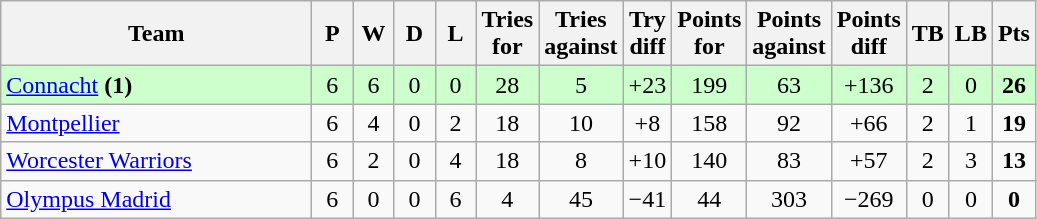<table class="wikitable" style="text-align: center;">
<tr>
<th width="200">Team</th>
<th width="20">P</th>
<th width="20">W</th>
<th width="20">D</th>
<th width="20">L</th>
<th width="20">Tries for</th>
<th width="20">Tries against</th>
<th width="20">Try diff</th>
<th width="20">Points for</th>
<th width="20">Points against</th>
<th width="25">Points diff</th>
<th width="20">TB</th>
<th width="20">LB</th>
<th width="20">Pts</th>
</tr>
<tr bgcolor="#ccffcc">
<td align=left> <a href='#'>Connacht</a> <strong>(1)</strong></td>
<td>6</td>
<td>6</td>
<td>0</td>
<td>0</td>
<td>28</td>
<td>5</td>
<td>+23</td>
<td>199</td>
<td>63</td>
<td>+136</td>
<td>2</td>
<td>0</td>
<td><strong>26</strong></td>
</tr>
<tr>
<td align=left> <a href='#'>Montpellier</a></td>
<td>6</td>
<td>4</td>
<td>0</td>
<td>2</td>
<td>18</td>
<td>10</td>
<td>+8</td>
<td>158</td>
<td>92</td>
<td>+66</td>
<td>2</td>
<td>1</td>
<td><strong>19</strong></td>
</tr>
<tr>
<td align=left> <a href='#'>Worcester Warriors</a></td>
<td>6</td>
<td>2</td>
<td>0</td>
<td>4</td>
<td>18</td>
<td>8</td>
<td>+10</td>
<td>140</td>
<td>83</td>
<td>+57</td>
<td>2</td>
<td>3</td>
<td><strong>13</strong></td>
</tr>
<tr>
<td align=left> <a href='#'>Olympus Madrid</a></td>
<td>6</td>
<td>0</td>
<td>0</td>
<td>6</td>
<td>4</td>
<td>45</td>
<td>−41</td>
<td>44</td>
<td>303</td>
<td>−269</td>
<td>0</td>
<td>0</td>
<td><strong>0</strong></td>
</tr>
</table>
